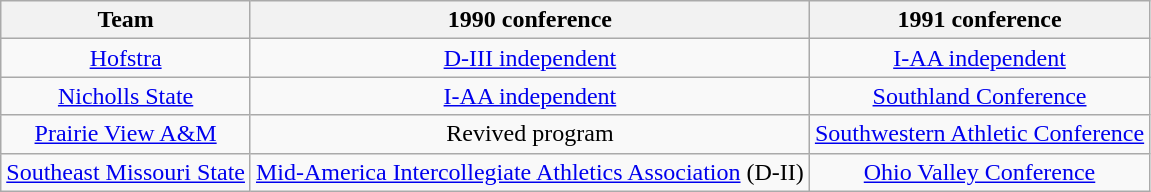<table class="wikitable sortable">
<tr>
<th>Team</th>
<th>1990 conference</th>
<th>1991 conference</th>
</tr>
<tr style="text-align:center;">
<td><a href='#'>Hofstra</a></td>
<td><a href='#'>D-III independent</a></td>
<td><a href='#'>I-AA independent</a></td>
</tr>
<tr style="text-align:center;">
<td><a href='#'>Nicholls State</a></td>
<td><a href='#'>I-AA independent</a></td>
<td><a href='#'>Southland Conference</a></td>
</tr>
<tr style="text-align:center;">
<td><a href='#'>Prairie View A&M</a></td>
<td>Revived program</td>
<td><a href='#'>Southwestern Athletic Conference</a></td>
</tr>
<tr style="text-align:center;">
<td><a href='#'>Southeast Missouri State</a></td>
<td><a href='#'>Mid-America Intercollegiate Athletics Association</a> (D-II)</td>
<td><a href='#'>Ohio Valley Conference</a></td>
</tr>
</table>
